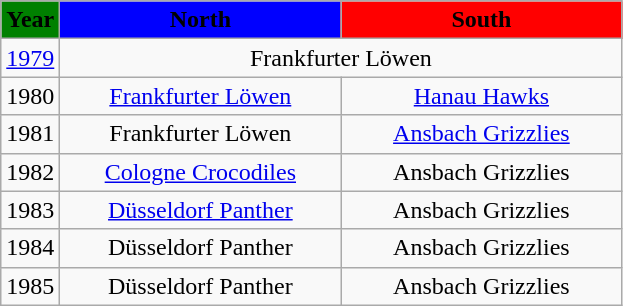<table class="wikitable" style="text-align:center">
<tr>
<td style="background:green"><strong>Year</strong></td>
<td width="180" style="background:blue"><strong>North</strong></td>
<td width="180" style="background:red"><strong>South</strong></td>
</tr>
<tr>
<td><a href='#'>1979</a></td>
<td colspan=2>Frankfurter Löwen</td>
</tr>
<tr>
<td>1980</td>
<td><a href='#'>Frankfurter Löwen</a></td>
<td><a href='#'>Hanau Hawks</a></td>
</tr>
<tr>
<td>1981</td>
<td>Frankfurter Löwen</td>
<td><a href='#'>Ansbach Grizzlies</a></td>
</tr>
<tr>
<td>1982</td>
<td><a href='#'>Cologne Crocodiles</a></td>
<td>Ansbach Grizzlies</td>
</tr>
<tr>
<td>1983</td>
<td><a href='#'>Düsseldorf Panther</a></td>
<td>Ansbach Grizzlies</td>
</tr>
<tr>
<td>1984</td>
<td>Düsseldorf Panther</td>
<td>Ansbach Grizzlies</td>
</tr>
<tr>
<td>1985</td>
<td>Düsseldorf Panther</td>
<td>Ansbach Grizzlies</td>
</tr>
</table>
